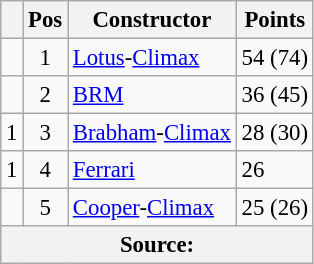<table class="wikitable" style="font-size: 95%;">
<tr>
<th></th>
<th>Pos</th>
<th>Constructor</th>
<th>Points</th>
</tr>
<tr>
<td align="left"></td>
<td align="center">1</td>
<td> <a href='#'>Lotus</a>-<a href='#'>Climax</a></td>
<td align="left">54 (74)</td>
</tr>
<tr>
<td align="left"></td>
<td align="center">2</td>
<td> <a href='#'>BRM</a></td>
<td align="left">36 (45)</td>
</tr>
<tr>
<td align="left"> 1</td>
<td align="center">3</td>
<td> <a href='#'>Brabham</a>-<a href='#'>Climax</a></td>
<td align="left">28 (30)</td>
</tr>
<tr>
<td align="left"> 1</td>
<td align="center">4</td>
<td> <a href='#'>Ferrari</a></td>
<td align="left">26</td>
</tr>
<tr>
<td align="left"></td>
<td align="center">5</td>
<td> <a href='#'>Cooper</a>-<a href='#'>Climax</a></td>
<td align="left">25 (26)</td>
</tr>
<tr>
<th colspan=4>Source:</th>
</tr>
</table>
